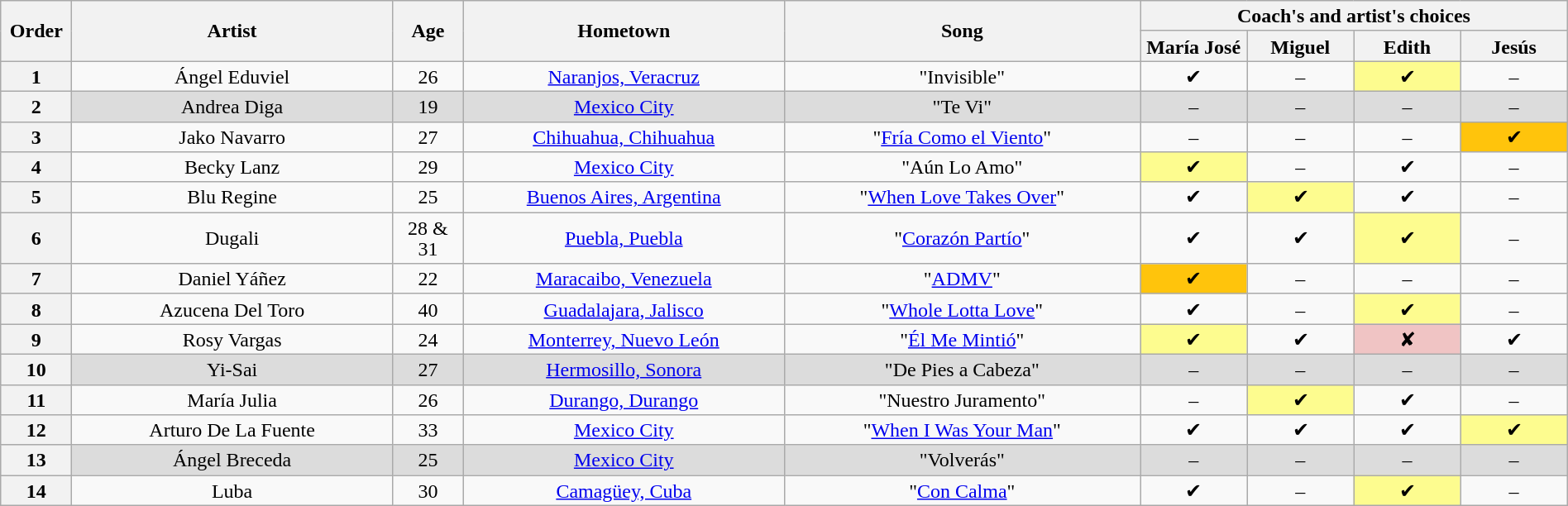<table class="wikitable" style="text-align:center; line-height:17px; width:100%">
<tr>
<th scope="col" rowspan="2" style="width:04%">Order</th>
<th scope="col" rowspan="2" style="width:18%">Artist</th>
<th scope="col" rowspan="2" style="width:04%">Age</th>
<th scope="col" rowspan="2" style="width:18%">Hometown</th>
<th scope="col" rowspan="2" style="width:20%">Song</th>
<th scope="col" colspan="4" style="width:24%">Coach's and artist's choices</th>
</tr>
<tr>
<th style="width:06%">María José</th>
<th style="width:06%">Miguel</th>
<th style="width:06%">Edith</th>
<th style="width:06%">Jesús</th>
</tr>
<tr>
<th>1</th>
<td>Ángel Eduviel</td>
<td>26</td>
<td><a href='#'>Naranjos, Veracruz</a></td>
<td>"Invisible"</td>
<td>✔</td>
<td>–</td>
<td style="background:#fdfc8f">✔</td>
<td>–</td>
</tr>
<tr style="background:#dcdcdc">
<th>2</th>
<td>Andrea Diga</td>
<td>19</td>
<td><a href='#'>Mexico City</a></td>
<td>"Te Vi"</td>
<td>–</td>
<td>–</td>
<td>–</td>
<td>–</td>
</tr>
<tr>
<th>3</th>
<td>Jako Navarro</td>
<td>27</td>
<td><a href='#'>Chihuahua, Chihuahua</a></td>
<td>"<a href='#'>Fría Como el Viento</a>"</td>
<td>–</td>
<td>–</td>
<td>–</td>
<td style="background:#ffc40c">✔</td>
</tr>
<tr>
<th>4</th>
<td>Becky Lanz</td>
<td>29</td>
<td><a href='#'>Mexico City</a></td>
<td>"Aún Lo Amo"</td>
<td style="background:#fdfc8f">✔</td>
<td>–</td>
<td>✔</td>
<td>–</td>
</tr>
<tr>
<th>5</th>
<td>Blu Regine</td>
<td>25</td>
<td><a href='#'>Buenos Aires, Argentina</a></td>
<td>"<a href='#'>When Love Takes Over</a>"</td>
<td>✔</td>
<td style="background:#fdfc8f">✔</td>
<td>✔</td>
<td>–</td>
</tr>
<tr>
<th>6</th>
<td>Dugali</td>
<td>28 & 31</td>
<td><a href='#'>Puebla, Puebla</a></td>
<td>"<a href='#'>Corazón Partío</a>"</td>
<td>✔</td>
<td>✔</td>
<td style="background:#fdfc8f">✔</td>
<td>–</td>
</tr>
<tr>
<th>7</th>
<td>Daniel Yáñez</td>
<td>22</td>
<td><a href='#'>Maracaibo, Venezuela</a></td>
<td>"<a href='#'>ADMV</a>"</td>
<td style="background:#ffc40c">✔</td>
<td>–</td>
<td>–</td>
<td>–</td>
</tr>
<tr>
<th>8</th>
<td>Azucena Del Toro</td>
<td>40</td>
<td><a href='#'>Guadalajara, Jalisco</a></td>
<td>"<a href='#'>Whole Lotta Love</a>"</td>
<td>✔</td>
<td>–</td>
<td style="background:#fdfc8f">✔</td>
<td>–</td>
</tr>
<tr>
<th>9</th>
<td>Rosy Vargas</td>
<td>24</td>
<td><a href='#'>Monterrey, Nuevo León</a></td>
<td>"<a href='#'>Él Me Mintió</a>"</td>
<td style="background:#fdfc8f">✔</td>
<td>✔</td>
<td style="background:#f0c4c4">✘</td>
<td>✔</td>
</tr>
<tr style="background:#dcdcdc">
<th>10</th>
<td>Yi-Sai</td>
<td>27</td>
<td><a href='#'>Hermosillo, Sonora</a></td>
<td>"De Pies a Cabeza"</td>
<td>–</td>
<td>–</td>
<td>–</td>
<td>–</td>
</tr>
<tr>
<th>11</th>
<td>María Julia</td>
<td>26</td>
<td><a href='#'>Durango, Durango</a></td>
<td>"Nuestro Juramento"</td>
<td>–</td>
<td style="background:#fdfc8f">✔</td>
<td>✔</td>
<td>–</td>
</tr>
<tr>
<th>12</th>
<td>Arturo De La Fuente</td>
<td>33</td>
<td><a href='#'>Mexico City</a></td>
<td>"<a href='#'>When I Was Your Man</a>"</td>
<td>✔</td>
<td>✔</td>
<td>✔</td>
<td style="background:#fdfc8f">✔</td>
</tr>
<tr style="background:#dcdcdc">
<th>13</th>
<td>Ángel Breceda</td>
<td>25</td>
<td><a href='#'>Mexico City</a></td>
<td>"Volverás"</td>
<td>–</td>
<td>–</td>
<td>–</td>
<td>–</td>
</tr>
<tr>
<th>14</th>
<td>Luba</td>
<td>30</td>
<td><a href='#'>Camagüey, Cuba</a></td>
<td>"<a href='#'>Con Calma</a>"</td>
<td>✔</td>
<td>–</td>
<td style="background:#fdfc8f">✔</td>
<td>–</td>
</tr>
</table>
